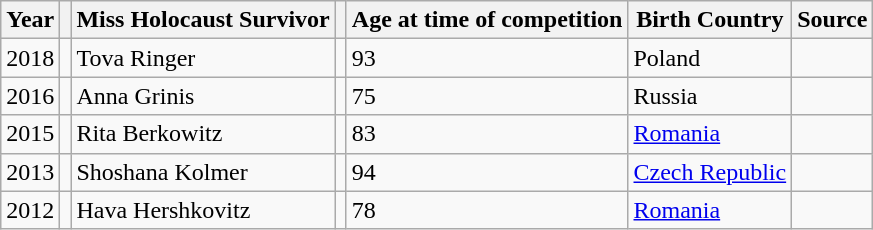<table class="wikitable">
<tr>
<th>Year</th>
<th></th>
<th>Miss Holocaust Survivor</th>
<th></th>
<th>Age at time of competition</th>
<th>Birth Country</th>
<th>Source</th>
</tr>
<tr>
<td>2018</td>
<td></td>
<td>Tova Ringer</td>
<td></td>
<td>93</td>
<td>Poland</td>
<td></td>
</tr>
<tr>
<td>2016</td>
<td></td>
<td>Anna Grinis</td>
<td></td>
<td>75</td>
<td>Russia</td>
<td></td>
</tr>
<tr>
<td>2015</td>
<td></td>
<td>Rita Berkowitz</td>
<td></td>
<td>83</td>
<td><a href='#'>Romania</a></td>
<td></td>
</tr>
<tr>
<td>2013</td>
<td></td>
<td>Shoshana Kolmer</td>
<td></td>
<td>94</td>
<td><a href='#'>Czech Republic</a></td>
<td></td>
</tr>
<tr>
<td>2012</td>
<td></td>
<td>Hava Hershkovitz</td>
<td></td>
<td>78</td>
<td><a href='#'>Romania</a></td>
<td></td>
</tr>
</table>
